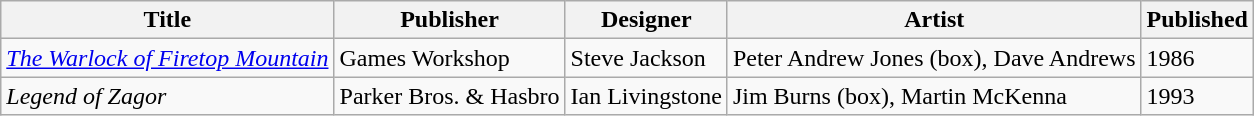<table class="wikitable">
<tr>
<th>Title</th>
<th>Publisher</th>
<th>Designer</th>
<th>Artist</th>
<th>Published</th>
</tr>
<tr>
<td><em><a href='#'>The Warlock of Firetop Mountain</a></em></td>
<td>Games Workshop</td>
<td>Steve Jackson</td>
<td>Peter Andrew Jones (box), Dave Andrews</td>
<td>1986</td>
</tr>
<tr>
<td><em>Legend of Zagor</em></td>
<td>Parker Bros. & Hasbro</td>
<td>Ian Livingstone</td>
<td>Jim Burns (box), Martin McKenna</td>
<td>1993</td>
</tr>
</table>
